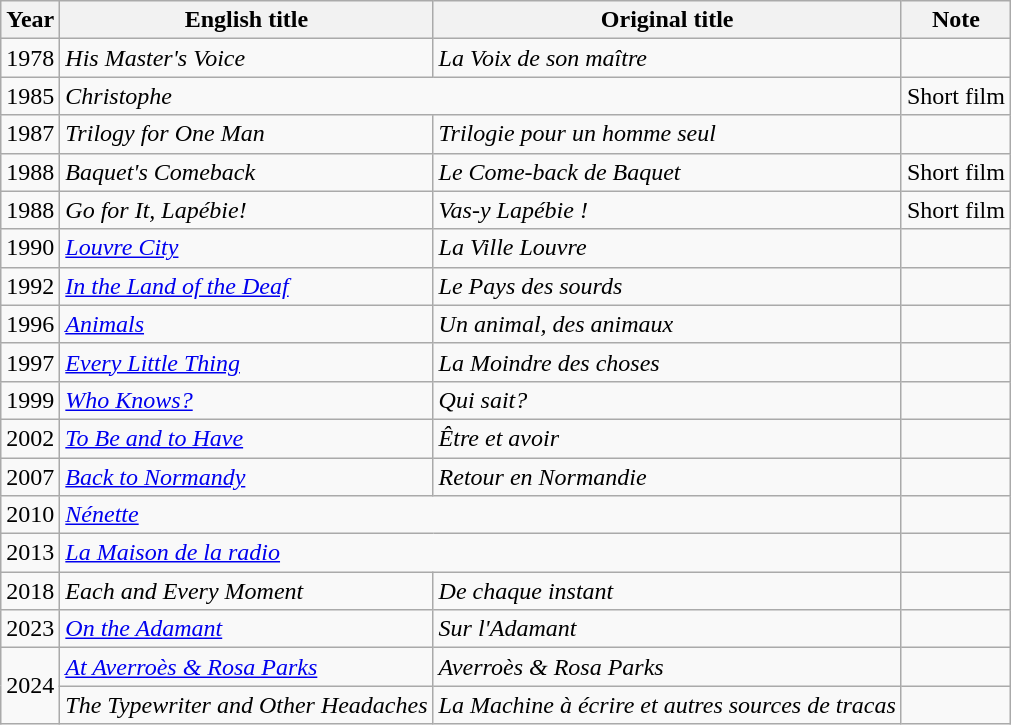<table class="wikitable">
<tr>
<th>Year</th>
<th>English title</th>
<th>Original title</th>
<th>Note</th>
</tr>
<tr>
<td>1978</td>
<td><em>His Master's Voice</em></td>
<td><em>La Voix de son maître</em></td>
<td></td>
</tr>
<tr>
<td>1985</td>
<td colspan="2"><em>Christophe</em></td>
<td>Short film</td>
</tr>
<tr>
<td>1987</td>
<td><em>Trilogy for One Man</em></td>
<td><em>Trilogie pour un homme seul</em></td>
<td></td>
</tr>
<tr>
<td>1988</td>
<td><em>Baquet's Comeback</em></td>
<td><em>Le Come-back de Baquet</em></td>
<td>Short film</td>
</tr>
<tr>
<td>1988</td>
<td><em>Go for It, Lapébie!</em></td>
<td><em>Vas-y Lapébie !</em></td>
<td>Short film</td>
</tr>
<tr>
<td>1990</td>
<td><em><a href='#'>Louvre City</a></em></td>
<td><em>La Ville Louvre</em></td>
<td></td>
</tr>
<tr>
<td>1992</td>
<td><em><a href='#'>In the Land of the Deaf</a></em></td>
<td><em>Le Pays des sourds</em></td>
<td></td>
</tr>
<tr>
<td>1996</td>
<td><em><a href='#'>Animals</a></em></td>
<td><em>Un animal, des animaux</em></td>
<td></td>
</tr>
<tr>
<td>1997</td>
<td><em><a href='#'>Every Little Thing</a></em></td>
<td><em>La Moindre des choses</em></td>
<td></td>
</tr>
<tr>
<td>1999</td>
<td><em><a href='#'>Who Knows?</a></em></td>
<td><em>Qui sait?</em></td>
<td></td>
</tr>
<tr>
<td>2002</td>
<td><em><a href='#'>To Be and to Have</a></em></td>
<td><em>Être et avoir</em></td>
<td></td>
</tr>
<tr>
<td>2007</td>
<td><em><a href='#'>Back to Normandy</a></em></td>
<td><em>Retour en Normandie</em></td>
<td></td>
</tr>
<tr>
<td>2010</td>
<td colspan="2"><em><a href='#'>Nénette</a></em></td>
<td></td>
</tr>
<tr>
<td>2013</td>
<td colspan="2"><em><a href='#'>La Maison de la radio</a></em></td>
<td></td>
</tr>
<tr>
<td>2018</td>
<td><em>Each and Every Moment</em></td>
<td><em>De chaque instant</em></td>
<td></td>
</tr>
<tr>
<td>2023</td>
<td><em><a href='#'>On the Adamant</a></em></td>
<td><em>Sur l'Adamant</em></td>
<td></td>
</tr>
<tr>
<td rowspan="2">2024</td>
<td><em><a href='#'>At Averroès & Rosa Parks</a></em></td>
<td><em>Averroès & Rosa Parks</em></td>
<td></td>
</tr>
<tr>
<td><em>The Typewriter and Other Headaches</em></td>
<td><em>La Machine à écrire et autres sources de tracas</em></td>
<td></td>
</tr>
</table>
